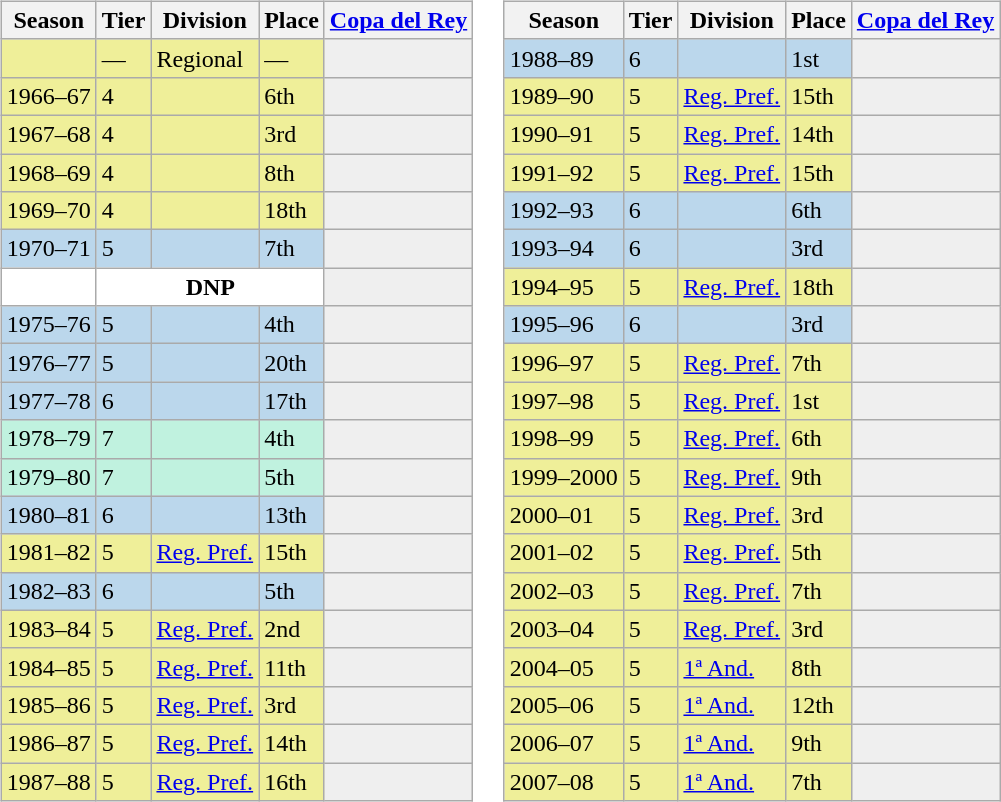<table>
<tr>
<td valign="top" width=0%><br><table class="wikitable">
<tr style="background:#f0f6fa;">
<th>Season</th>
<th>Tier</th>
<th>Division</th>
<th>Place</th>
<th><a href='#'>Copa del Rey</a></th>
</tr>
<tr>
<td style="background:#EFEF99;"></td>
<td style="background:#EFEF99;">—</td>
<td style="background:#EFEF99;">Regional</td>
<td style="background:#EFEF99;">—</td>
<th style="background:#efefef;"></th>
</tr>
<tr>
<td style="background:#EFEF99;">1966–67</td>
<td style="background:#EFEF99;">4</td>
<td style="background:#EFEF99;"></td>
<td style="background:#EFEF99;">6th</td>
<th style="background:#efefef;"></th>
</tr>
<tr>
<td style="background:#EFEF99;">1967–68</td>
<td style="background:#EFEF99;">4</td>
<td style="background:#EFEF99;"></td>
<td style="background:#EFEF99;">3rd</td>
<th style="background:#efefef;"></th>
</tr>
<tr>
<td style="background:#EFEF99;">1968–69</td>
<td style="background:#EFEF99;">4</td>
<td style="background:#EFEF99;"></td>
<td style="background:#EFEF99;">8th</td>
<th style="background:#efefef;"></th>
</tr>
<tr>
<td style="background:#EFEF99;">1969–70</td>
<td style="background:#EFEF99;">4</td>
<td style="background:#EFEF99;"></td>
<td style="background:#EFEF99;">18th</td>
<th style="background:#efefef;"></th>
</tr>
<tr>
<td style="background:#BBD7EC;">1970–71</td>
<td style="background:#BBD7EC;">5</td>
<td style="background:#BBD7EC;"></td>
<td style="background:#BBD7EC;">7th</td>
<th style="background:#efefef;"></th>
</tr>
<tr>
<td style="background:#FFFFFF;"></td>
<th style="background:#FFFFFF;" colspan="3">DNP</th>
<th style="background:#efefef;"></th>
</tr>
<tr>
<td style="background:#BBD7EC;">1975–76</td>
<td style="background:#BBD7EC;">5</td>
<td style="background:#BBD7EC;"></td>
<td style="background:#BBD7EC;">4th</td>
<th style="background:#efefef;"></th>
</tr>
<tr>
<td style="background:#BBD7EC;">1976–77</td>
<td style="background:#BBD7EC;">5</td>
<td style="background:#BBD7EC;"></td>
<td style="background:#BBD7EC;">20th</td>
<th style="background:#efefef;"></th>
</tr>
<tr>
<td style="background:#BBD7EC;">1977–78</td>
<td style="background:#BBD7EC;">6</td>
<td style="background:#BBD7EC;"></td>
<td style="background:#BBD7EC;">17th</td>
<th style="background:#efefef;"></th>
</tr>
<tr>
<td style="background:#C0F2DF;">1978–79</td>
<td style="background:#C0F2DF;">7</td>
<td style="background:#C0F2DF;"></td>
<td style="background:#C0F2DF;">4th</td>
<th style="background:#efefef;"></th>
</tr>
<tr>
<td style="background:#C0F2DF;">1979–80</td>
<td style="background:#C0F2DF;">7</td>
<td style="background:#C0F2DF;"></td>
<td style="background:#C0F2DF;">5th</td>
<th style="background:#efefef;"></th>
</tr>
<tr>
<td style="background:#BBD7EC;">1980–81</td>
<td style="background:#BBD7EC;">6</td>
<td style="background:#BBD7EC;"></td>
<td style="background:#BBD7EC;">13th</td>
<th style="background:#efefef;"></th>
</tr>
<tr>
<td style="background:#EFEF99;">1981–82</td>
<td style="background:#EFEF99;">5</td>
<td style="background:#EFEF99;"><a href='#'>Reg. Pref.</a></td>
<td style="background:#EFEF99;">15th</td>
<th style="background:#efefef;"></th>
</tr>
<tr>
<td style="background:#BBD7EC;">1982–83</td>
<td style="background:#BBD7EC;">6</td>
<td style="background:#BBD7EC;"></td>
<td style="background:#BBD7EC;">5th</td>
<th style="background:#efefef;"></th>
</tr>
<tr>
<td style="background:#EFEF99;">1983–84</td>
<td style="background:#EFEF99;">5</td>
<td style="background:#EFEF99;"><a href='#'>Reg. Pref.</a></td>
<td style="background:#EFEF99;">2nd</td>
<th style="background:#efefef;"></th>
</tr>
<tr>
<td style="background:#EFEF99;">1984–85</td>
<td style="background:#EFEF99;">5</td>
<td style="background:#EFEF99;"><a href='#'>Reg. Pref.</a></td>
<td style="background:#EFEF99;">11th</td>
<th style="background:#efefef;"></th>
</tr>
<tr>
<td style="background:#EFEF99;">1985–86</td>
<td style="background:#EFEF99;">5</td>
<td style="background:#EFEF99;"><a href='#'>Reg. Pref.</a></td>
<td style="background:#EFEF99;">3rd</td>
<th style="background:#efefef;"></th>
</tr>
<tr>
<td style="background:#EFEF99;">1986–87</td>
<td style="background:#EFEF99;">5</td>
<td style="background:#EFEF99;"><a href='#'>Reg. Pref.</a></td>
<td style="background:#EFEF99;">14th</td>
<th style="background:#efefef;"></th>
</tr>
<tr>
<td style="background:#EFEF99;">1987–88</td>
<td style="background:#EFEF99;">5</td>
<td style="background:#EFEF99;"><a href='#'>Reg. Pref.</a></td>
<td style="background:#EFEF99;">16th</td>
<th style="background:#efefef;"></th>
</tr>
</table>
</td>
<td valign="top" width=0%><br><table class="wikitable">
<tr style="background:#f0f6fa;">
<th>Season</th>
<th>Tier</th>
<th>Division</th>
<th>Place</th>
<th><a href='#'>Copa del Rey</a></th>
</tr>
<tr>
<td style="background:#BBD7EC;">1988–89</td>
<td style="background:#BBD7EC;">6</td>
<td style="background:#BBD7EC;"></td>
<td style="background:#BBD7EC;">1st</td>
<th style="background:#efefef;"></th>
</tr>
<tr>
<td style="background:#EFEF99;">1989–90</td>
<td style="background:#EFEF99;">5</td>
<td style="background:#EFEF99;"><a href='#'>Reg. Pref.</a></td>
<td style="background:#EFEF99;">15th</td>
<th style="background:#efefef;"></th>
</tr>
<tr>
<td style="background:#EFEF99;">1990–91</td>
<td style="background:#EFEF99;">5</td>
<td style="background:#EFEF99;"><a href='#'>Reg. Pref.</a></td>
<td style="background:#EFEF99;">14th</td>
<th style="background:#efefef;"></th>
</tr>
<tr>
<td style="background:#EFEF99;">1991–92</td>
<td style="background:#EFEF99;">5</td>
<td style="background:#EFEF99;"><a href='#'>Reg. Pref.</a></td>
<td style="background:#EFEF99;">15th</td>
<th style="background:#efefef;"></th>
</tr>
<tr>
<td style="background:#BBD7EC;">1992–93</td>
<td style="background:#BBD7EC;">6</td>
<td style="background:#BBD7EC;"></td>
<td style="background:#BBD7EC;">6th</td>
<th style="background:#efefef;"></th>
</tr>
<tr>
<td style="background:#BBD7EC;">1993–94</td>
<td style="background:#BBD7EC;">6</td>
<td style="background:#BBD7EC;"></td>
<td style="background:#BBD7EC;">3rd</td>
<th style="background:#efefef;"></th>
</tr>
<tr>
<td style="background:#EFEF99;">1994–95</td>
<td style="background:#EFEF99;">5</td>
<td style="background:#EFEF99;"><a href='#'>Reg. Pref.</a></td>
<td style="background:#EFEF99;">18th</td>
<th style="background:#efefef;"></th>
</tr>
<tr>
<td style="background:#BBD7EC;">1995–96</td>
<td style="background:#BBD7EC;">6</td>
<td style="background:#BBD7EC;"></td>
<td style="background:#BBD7EC;">3rd</td>
<th style="background:#efefef;"></th>
</tr>
<tr>
<td style="background:#EFEF99;">1996–97</td>
<td style="background:#EFEF99;">5</td>
<td style="background:#EFEF99;"><a href='#'>Reg. Pref.</a></td>
<td style="background:#EFEF99;">7th</td>
<th style="background:#efefef;"></th>
</tr>
<tr>
<td style="background:#EFEF99;">1997–98</td>
<td style="background:#EFEF99;">5</td>
<td style="background:#EFEF99;"><a href='#'>Reg. Pref.</a></td>
<td style="background:#EFEF99;">1st</td>
<th style="background:#efefef;"></th>
</tr>
<tr>
<td style="background:#EFEF99;">1998–99</td>
<td style="background:#EFEF99;">5</td>
<td style="background:#EFEF99;"><a href='#'>Reg. Pref.</a></td>
<td style="background:#EFEF99;">6th</td>
<th style="background:#efefef;"></th>
</tr>
<tr>
<td style="background:#EFEF99;">1999–2000</td>
<td style="background:#EFEF99;">5</td>
<td style="background:#EFEF99;"><a href='#'>Reg. Pref.</a></td>
<td style="background:#EFEF99;">9th</td>
<th style="background:#efefef;"></th>
</tr>
<tr>
<td style="background:#EFEF99;">2000–01</td>
<td style="background:#EFEF99;">5</td>
<td style="background:#EFEF99;"><a href='#'>Reg. Pref.</a></td>
<td style="background:#EFEF99;">3rd</td>
<th style="background:#efefef;"></th>
</tr>
<tr>
<td style="background:#EFEF99;">2001–02</td>
<td style="background:#EFEF99;">5</td>
<td style="background:#EFEF99;"><a href='#'>Reg. Pref.</a></td>
<td style="background:#EFEF99;">5th</td>
<th style="background:#efefef;"></th>
</tr>
<tr>
<td style="background:#EFEF99;">2002–03</td>
<td style="background:#EFEF99;">5</td>
<td style="background:#EFEF99;"><a href='#'>Reg. Pref.</a></td>
<td style="background:#EFEF99;">7th</td>
<th style="background:#efefef;"></th>
</tr>
<tr>
<td style="background:#EFEF99;">2003–04</td>
<td style="background:#EFEF99;">5</td>
<td style="background:#EFEF99;"><a href='#'>Reg. Pref.</a></td>
<td style="background:#EFEF99;">3rd</td>
<th style="background:#efefef;"></th>
</tr>
<tr>
<td style="background:#EFEF99;">2004–05</td>
<td style="background:#EFEF99;">5</td>
<td style="background:#EFEF99;"><a href='#'>1ª And.</a></td>
<td style="background:#EFEF99;">8th</td>
<th style="background:#efefef;"></th>
</tr>
<tr>
<td style="background:#EFEF99;">2005–06</td>
<td style="background:#EFEF99;">5</td>
<td style="background:#EFEF99;"><a href='#'>1ª And.</a></td>
<td style="background:#EFEF99;">12th</td>
<th style="background:#efefef;"></th>
</tr>
<tr>
<td style="background:#EFEF99;">2006–07</td>
<td style="background:#EFEF99;">5</td>
<td style="background:#EFEF99;"><a href='#'>1ª And.</a></td>
<td style="background:#EFEF99;">9th</td>
<th style="background:#efefef;"></th>
</tr>
<tr>
<td style="background:#EFEF99;">2007–08</td>
<td style="background:#EFEF99;">5</td>
<td style="background:#EFEF99;"><a href='#'>1ª And.</a></td>
<td style="background:#EFEF99;">7th</td>
<th style="background:#efefef;"></th>
</tr>
</table>
</td>
</tr>
</table>
